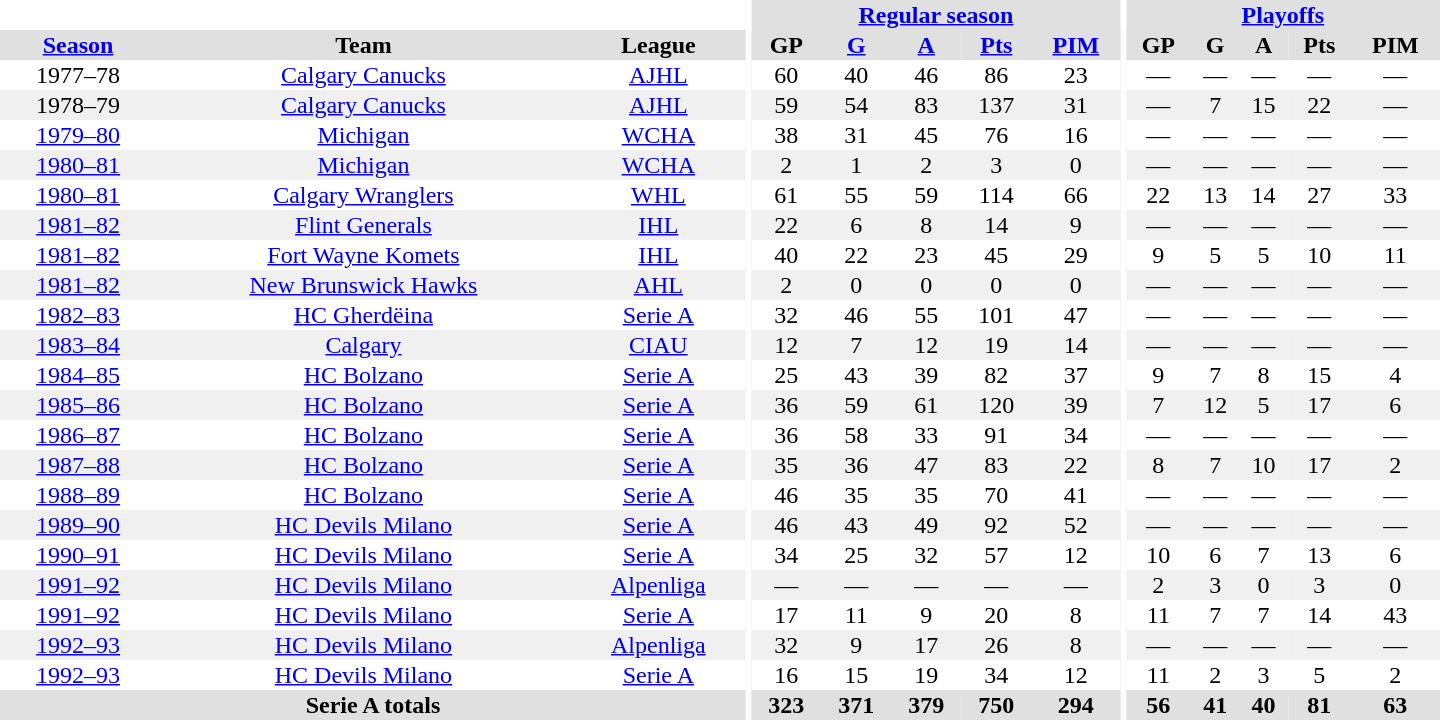<table border="0" cellpadding="1" cellspacing="0" style="text-align:center; width:60em">
<tr bgcolor="#e0e0e0">
<th colspan="3" bgcolor="#ffffff"></th>
<th rowspan="100" bgcolor="#ffffff"></th>
<th colspan="5"><a href='#'>Regular season</a></th>
<th rowspan="100" bgcolor="#ffffff"></th>
<th colspan="5"><a href='#'>Playoffs</a></th>
</tr>
<tr bgcolor="#e0e0e0">
<th><a href='#'>Season</a></th>
<th>Team</th>
<th>League</th>
<th>GP</th>
<th><a href='#'>G</a></th>
<th><a href='#'>A</a></th>
<th><a href='#'>Pts</a></th>
<th><a href='#'>PIM</a></th>
<th>GP</th>
<th>G</th>
<th>A</th>
<th>Pts</th>
<th>PIM</th>
</tr>
<tr>
<td>1977–78</td>
<td><a href='#'>Calgary Canucks</a></td>
<td><a href='#'>AJHL</a></td>
<td>60</td>
<td>40</td>
<td>46</td>
<td>86</td>
<td>23</td>
<td>—</td>
<td>—</td>
<td>—</td>
<td>—</td>
<td>—</td>
</tr>
<tr bgcolor="f0f0f0">
<td>1978–79</td>
<td><a href='#'>Calgary Canucks</a></td>
<td><a href='#'>AJHL</a></td>
<td>59</td>
<td>54</td>
<td>83</td>
<td>137</td>
<td>31</td>
<td>—</td>
<td>7</td>
<td>15</td>
<td>22</td>
<td>—</td>
</tr>
<tr>
<td><a href='#'>1979–80</a></td>
<td><a href='#'>Michigan</a></td>
<td><a href='#'>WCHA</a></td>
<td>38</td>
<td>31</td>
<td>45</td>
<td>76</td>
<td>16</td>
<td>—</td>
<td>—</td>
<td>—</td>
<td>—</td>
<td>—</td>
</tr>
<tr bgcolor="f0f0f0">
<td><a href='#'>1980–81</a></td>
<td><a href='#'>Michigan</a></td>
<td><a href='#'>WCHA</a></td>
<td>2</td>
<td>1</td>
<td>2</td>
<td>3</td>
<td>0</td>
<td>—</td>
<td>—</td>
<td>—</td>
<td>—</td>
<td>—</td>
</tr>
<tr>
<td><a href='#'>1980–81</a></td>
<td><a href='#'>Calgary Wranglers</a></td>
<td><a href='#'>WHL</a></td>
<td>61</td>
<td>55</td>
<td>59</td>
<td>114</td>
<td>66</td>
<td>22</td>
<td>13</td>
<td>14</td>
<td>27</td>
<td>33</td>
</tr>
<tr bgcolor="f0f0f0">
<td><a href='#'>1981–82</a></td>
<td><a href='#'>Flint Generals</a></td>
<td><a href='#'>IHL</a></td>
<td>22</td>
<td>6</td>
<td>8</td>
<td>14</td>
<td>9</td>
<td>—</td>
<td>—</td>
<td>—</td>
<td>—</td>
<td>—</td>
</tr>
<tr>
<td><a href='#'>1981–82</a></td>
<td><a href='#'>Fort Wayne Komets</a></td>
<td><a href='#'>IHL</a></td>
<td>40</td>
<td>22</td>
<td>23</td>
<td>45</td>
<td>29</td>
<td>9</td>
<td>5</td>
<td>5</td>
<td>10</td>
<td>11</td>
</tr>
<tr bgcolor="f0f0f0">
<td><a href='#'>1981–82</a></td>
<td><a href='#'>New Brunswick Hawks</a></td>
<td><a href='#'>AHL</a></td>
<td>2</td>
<td>0</td>
<td>0</td>
<td>0</td>
<td>0</td>
<td>—</td>
<td>—</td>
<td>—</td>
<td>—</td>
<td>—</td>
</tr>
<tr>
<td><a href='#'>1982–83</a></td>
<td><a href='#'>HC Gherdëina</a></td>
<td><a href='#'>Serie A</a></td>
<td>32</td>
<td>46</td>
<td>55</td>
<td>101</td>
<td>47</td>
<td>—</td>
<td>—</td>
<td>—</td>
<td>—</td>
<td>—</td>
</tr>
<tr bgcolor="f0f0f0">
<td><a href='#'>1983–84</a></td>
<td><a href='#'>Calgary</a></td>
<td><a href='#'>CIAU</a></td>
<td>12</td>
<td>7</td>
<td>12</td>
<td>19</td>
<td>14</td>
<td>—</td>
<td>—</td>
<td>—</td>
<td>—</td>
<td>—</td>
</tr>
<tr>
<td><a href='#'>1984–85</a></td>
<td><a href='#'>HC Bolzano</a></td>
<td><a href='#'>Serie A</a></td>
<td>25</td>
<td>43</td>
<td>39</td>
<td>82</td>
<td>37</td>
<td>9</td>
<td>7</td>
<td>8</td>
<td>15</td>
<td>4</td>
</tr>
<tr bgcolor="f0f0f0">
<td><a href='#'>1985–86</a></td>
<td><a href='#'>HC Bolzano</a></td>
<td><a href='#'>Serie A</a></td>
<td>36</td>
<td>59</td>
<td>61</td>
<td>120</td>
<td>39</td>
<td>7</td>
<td>12</td>
<td>5</td>
<td>17</td>
<td>6</td>
</tr>
<tr>
<td><a href='#'>1986–87</a></td>
<td><a href='#'>HC Bolzano</a></td>
<td><a href='#'>Serie A</a></td>
<td>36</td>
<td>58</td>
<td>33</td>
<td>91</td>
<td>34</td>
<td>—</td>
<td>—</td>
<td>—</td>
<td>—</td>
<td>—</td>
</tr>
<tr bgcolor="f0f0f0">
<td><a href='#'>1987–88</a></td>
<td><a href='#'>HC Bolzano</a></td>
<td><a href='#'>Serie A</a></td>
<td>35</td>
<td>36</td>
<td>47</td>
<td>83</td>
<td>22</td>
<td>8</td>
<td>7</td>
<td>10</td>
<td>17</td>
<td>2</td>
</tr>
<tr>
<td><a href='#'>1988–89</a></td>
<td><a href='#'>HC Bolzano</a></td>
<td><a href='#'>Serie A</a></td>
<td>46</td>
<td>35</td>
<td>35</td>
<td>70</td>
<td>41</td>
<td>—</td>
<td>—</td>
<td>—</td>
<td>—</td>
<td>—</td>
</tr>
<tr bgcolor="f0f0f0">
<td><a href='#'>1989–90</a></td>
<td><a href='#'>HC Devils Milano</a></td>
<td><a href='#'>Serie A</a></td>
<td>46</td>
<td>43</td>
<td>49</td>
<td>92</td>
<td>52</td>
<td>—</td>
<td>—</td>
<td>—</td>
<td>—</td>
<td>—</td>
</tr>
<tr>
<td><a href='#'>1990–91</a></td>
<td><a href='#'>HC Devils Milano</a></td>
<td><a href='#'>Serie A</a></td>
<td>34</td>
<td>25</td>
<td>32</td>
<td>57</td>
<td>12</td>
<td>10</td>
<td>6</td>
<td>7</td>
<td>13</td>
<td>6</td>
</tr>
<tr bgcolor="f0f0f0">
<td><a href='#'>1991–92</a></td>
<td><a href='#'>HC Devils Milano</a></td>
<td><a href='#'>Alpenliga</a></td>
<td>—</td>
<td>—</td>
<td>—</td>
<td>—</td>
<td>—</td>
<td>2</td>
<td>3</td>
<td>0</td>
<td>3</td>
<td>0</td>
</tr>
<tr>
<td><a href='#'>1991–92</a></td>
<td><a href='#'>HC Devils Milano</a></td>
<td><a href='#'>Serie A</a></td>
<td>17</td>
<td>11</td>
<td>9</td>
<td>20</td>
<td>8</td>
<td>11</td>
<td>7</td>
<td>7</td>
<td>14</td>
<td>43</td>
</tr>
<tr bgcolor="f0f0f0">
<td><a href='#'>1992–93</a></td>
<td><a href='#'>HC Devils Milano</a></td>
<td><a href='#'>Alpenliga</a></td>
<td>32</td>
<td>9</td>
<td>17</td>
<td>26</td>
<td>8</td>
<td>—</td>
<td>—</td>
<td>—</td>
<td>—</td>
<td>—</td>
</tr>
<tr>
<td><a href='#'>1992–93</a></td>
<td><a href='#'>HC Devils Milano</a></td>
<td><a href='#'>Serie A</a></td>
<td>16</td>
<td>15</td>
<td>19</td>
<td>34</td>
<td>12</td>
<td>11</td>
<td>2</td>
<td>3</td>
<td>5</td>
<td>2</td>
</tr>
<tr bgcolor="#e0e0e0">
<th colspan="3">Serie A totals</th>
<th>323</th>
<th>371</th>
<th>379</th>
<th>750</th>
<th>294</th>
<th>56</th>
<th>41</th>
<th>40</th>
<th>81</th>
<th>63</th>
</tr>
</table>
